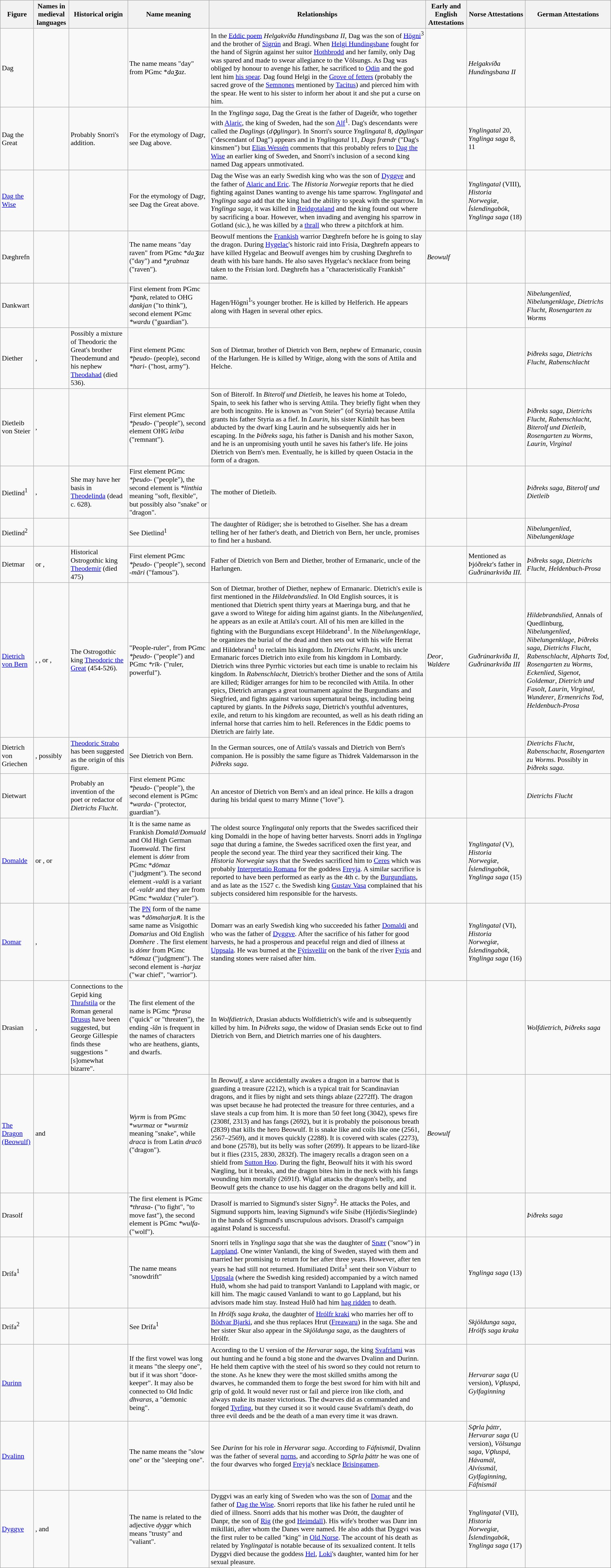<table class="wikitable sortable" style="font-size: 90%; width: 100%">
<tr>
<th>Figure</th>
<th>Names in medieval languages</th>
<th>Historical origin</th>
<th>Name meaning</th>
<th>Relationships</th>
<th>Early and English Attestations</th>
<th>Norse Attestations</th>
<th>German Attestations</th>
</tr>
<tr>
<td>Dag</td>
<td></td>
<td></td>
<td>The name means "day" from PGmc *<em>daʒaz</em>.</td>
<td>In the <a href='#'>Eddic poem</a> <em>Helgakvíða Hundingsbana II</em>, Dag was the son of <a href='#'>Högni</a><sup>3</sup> and the brother of <a href='#'>Sigrún</a> and Bragi. When <a href='#'>Helgi Hundingsbane</a> fought for the hand of Sigrún against her suitor <a href='#'>Hothbrodd</a> and her family, only Dag was spared and made to swear allegiance to the Völsungs. As Dag was obliged by honour to avenge his father, he sacrificed to <a href='#'>Odin</a> and the god lent him <a href='#'>his spear</a>. Dag found Helgi in the <a href='#'>Grove of fetters</a> (probably the sacred grove of the <a href='#'>Semnones</a> mentioned by <a href='#'>Tacitus</a>) and pierced him with the spear. He went to his sister to inform her about it and she put a curse on him.</td>
<td></td>
<td><em>Helgakvíða Hundingsbana II</em></td>
<td></td>
</tr>
<tr>
<td>Dag the Great</td>
<td></td>
<td>Probably Snorri's addition.</td>
<td>For the etymology of Dagr, see Dag above.</td>
<td>In the <em>Ynglinga saga</em>, Dag the Great is the father of Dageiðr, who together with <a href='#'>Alaric</a>, the king of Sweden, had the son <a href='#'>Alf</a><sup>1</sup>. Dag's descendants were called the <em>Daglings</em> (<em>dǫglingar</em>). In Snorri's source <em>Ynglingatal</em> 8, <em>dǫglingar</em> ("descendant of Dag") appears and in <em>Ynglingatal</em> 11, <em>Dags frændr</em> ("Dag's kinsmen")  but <a href='#'>Elias Wessén</a> comments that this probably refers to <a href='#'>Dag the Wise</a> an earlier king of Sweden, and Snorri's inclusion of a second king named Dag appears unmotivated.</td>
<td></td>
<td><em>Ynglingatal</em> 20, <em>Ynglinga saga</em> 8, 11</td>
<td></td>
</tr>
<tr>
<td><a href='#'>Dag the Wise</a></td>
<td></td>
<td></td>
<td>For the etymology of Dagr, see Dag the Great above.</td>
<td>Dag the Wise was an early Swedish king who was the son of <a href='#'>Dyggve</a> and the father of <a href='#'>Alaric and Eric</a>. The <em>Historia Norwegiæ</em> reports that he died fighting against Danes wanting to avenge his tame sparrow. <em>Ynglingatal</em> and <em>Ynglinga saga</em> add that the king had the ability to speak with the sparrow.  In <em>Ynglinga saga</em>, it was killed in <a href='#'>Reidgotaland</a> and the king found out where by sacrificing a boar. However, when invading and avenging his sparrow in Gotland (sic.), he was killed by a <a href='#'>thrall</a> who threw a pitchfork at him.</td>
<td></td>
<td><em>Ynglingatal</em> (VIII), <em>Historia Norwegiæ</em>, <em>Íslendingabók</em>, <em>Ynglinga saga</em> (18)</td>
<td></td>
</tr>
<tr>
<td>Dæghrefn</td>
<td></td>
<td></td>
<td>The name means "day raven" from PGmc *<em>daʒaz</em> ("day") and *<em>χrabnaz</em> ("raven").</td>
<td>Beowulf mentions the <a href='#'>Frankish</a> warrior Dæghrefn before he is going to slay the dragon. During <a href='#'>Hygelac</a>'s historic raid into Frisia, Dæghrefn appears to have killed Hygelac and Beowulf avenges him by crushing Dæghrefn to death with his bare hands. He also saves Hygelac's necklace from being taken to the Frisian lord. Dæghrefn has a "characteristically Frankish" name.</td>
<td><em>Beowulf</em></td>
<td></td>
<td></td>
</tr>
<tr>
<td>Dankwart</td>
<td></td>
<td></td>
<td>First element from PGmc <em>*þank</em>, related to OHG <em>dankjan</em> ("to think"), second element PGmc <em>*wardu</em> ("guardian").</td>
<td>Hagen/Högni<sup>1</sup>'s younger brother. He is killed by Helferich. He appears along with Hagen in several other epics.</td>
<td></td>
<td></td>
<td><em>Nibelungenlied</em>, <em>Nibelungenklage</em>, <em>Dietrichs Flucht</em>, <em>Rosengarten zu Worms</em></td>
</tr>
<tr>
<td>Diether</td>
<td>, </td>
<td>Possibly a mixture of Theodoric the Great's brother Theodemund and his nephew <a href='#'>Theodahad</a> (died 536).</td>
<td>First element PGmc <em>*þeudo-</em> (people), second <em>*hari-</em> ("host, army").</td>
<td>Son of Dietmar, brother of Dietrich von Bern, nephew of Ermanaric, cousin of the Harlungen. He is killed by Witige, along with the sons of Attila and Helche.</td>
<td></td>
<td></td>
<td><em>Þiðreks saga</em>, <em>Dietrichs Flucht</em>, <em>Rabenschlacht</em></td>
</tr>
<tr>
<td>Dietleib von Steier</td>
<td>, </td>
<td></td>
<td>First element PGmc <em>*þeudo-</em> ("people"), second element OHG <em>leiba</em> ("remnant").</td>
<td>Son of Biterolf. In <em>Biterolf und Dietleib</em>, he leaves his home at Toledo, Spain, to seek his father who is serving Attila. They briefly fight when they are both incognito. He is known as "von Steier" (of Styria) because Attila grants his father Styria as a fief. In <em>Laurin</em>, his sister Künhilt has been abducted by the dwarf king Laurin and he subsequently aids her in escaping. In the <em>Þiðreks saga</em>, his father is Danish and his mother Saxon, and he is an unpromising youth until he saves his father's life. He joins Dietrich von Bern's men. Eventually, he is killed by queen Ostacia in the form of a dragon.</td>
<td></td>
<td></td>
<td><em>Þiðreks saga</em>, <em>Dietrichs Flucht</em>, <em>Rabenschlacht</em>, <em>Biterolf und Dietleib</em>, <em>Rosengarten zu Worms</em>, <em>Laurin</em>, <em>Virginal</em></td>
</tr>
<tr>
<td>Dietlind<sup>1</sup></td>
<td>, </td>
<td>She may have her basis in <a href='#'>Theodelinda</a> (dead c. 628).</td>
<td>First element PGmc <em>*þeudo-</em> ("people"), the second element is <em>*linthia</em> meaning  "soft, flexible", but possibly also "snake" or "dragon".</td>
<td>The mother of Dietleib.</td>
<td></td>
<td></td>
<td><em>Þiðreks saga</em>, <em>Biterolf und Dietleib</em></td>
</tr>
<tr>
<td>Dietlind<sup>2</sup></td>
<td></td>
<td></td>
<td>See Dietlind<sup>1</sup></td>
<td>The daughter of Rüdiger; she is betrothed to Giselher. She has a dream telling her of her father's death, and Dietrich von Bern, her uncle, promises to find her a husband.</td>
<td></td>
<td></td>
<td><em>Nibelungenlied</em>, <em>Nibelungenklage</em></td>
</tr>
<tr>
<td>Dietmar</td>
<td> or , </td>
<td>Historical Ostrogothic king <a href='#'>Theodemir</a> (died 475)</td>
<td>First element PGmc <em>*þeudo-</em> ("people"), second <em>-māri</em> ("famous").</td>
<td>Father of Dietrich von Bern and Diether, brother of Ermanaric, uncle of the Harlungen.</td>
<td></td>
<td>Mentioned as Þjóðrekr's father in <em>Guðrúnarkviða III.</em></td>
<td><em>Þiðreks saga</em>, <em>Dietrichs Flucht</em>, <em>Heldenbuch-Prosa</em></td>
</tr>
<tr>
<td><a href='#'>Dietrich von Bern</a></td>
<td>, ,  or , </td>
<td>The Ostrogothic king <a href='#'>Theodoric the Great</a> (454-526).</td>
<td>"People-ruler", from PGmc <em>*þeudo-</em> ("people") and PGmc <em>*rīk-</em> ("ruler, powerful").</td>
<td>Son of Dietmar, brother of Diether, nephew of Ermanaric. Dietrich's exile is first mentioned in the <em>Hildebrandslied</em>. In Old English sources, it is mentioned that Dietrich spent thirty years at Maeringa burg, and that he gave a sword to Witege for aiding him against giants. In the <em>Nibelungenlied</em>, he appears as an exile at Attila's court. All of his men are killed in the fighting with the Burgundians except Hildebrand<sup>1</sup>. In the <em>Nibelungenklage</em>, he organizes the burial of the dead and then sets out with his wife Herrat and Hildebrand<sup>1</sup> to reclaim his kingdom. In <em>Dietrichs Flucht</em>, his uncle Ermanaric forces Dietrich into exile from his kingdom in Lombardy. Dietrich wins three Pyrrhic victories but each time is unable to reclaim his kingdom. In <em>Rabenschlacht</em>, Dietrich's brother Diether and the sons of Attila are killed; Rüdiger arranges for him to be reconciled with Attila. In other epics, Dietrich arranges a great tournament against the Burgundians and Siegfried, and fights against various supernatural beings, including being captured by giants. In the <em>Þiðreks saga</em>, Dietrich's youthful adventures, exile, and return to his kingdom are recounted, as well as his death riding an infernal horse that carries him to hell. References in the Eddic poems to Dietrich are fairly late.</td>
<td><em>Deor</em>, <em>Waldere</em></td>
<td><em>Guðrúnarkviða II</em>, <em>Guðrúnarkviða III</em></td>
<td><em>Hildebrandslied</em>, Annals of Quedlinburg, <em>Nibelungenlied</em>, <em>Nibelungenklage</em>, <em>Þiðreks saga</em>, <em>Dietrichs Flucht</em>, <em>Rabenschlacht</em>, <em>Alpharts Tod</em>, <em>Rosengarten zu Worms</em>, <em>Eckenlied</em>, <em>Sigenot</em>, <em>Goldemar</em>, <em>Dietrich und Fasolt</em>, <em>Laurin</em>, <em>Virginal</em>, <em>Wunderer</em>, <em>Ermenrichs Tod</em>, <em>Heldenbuch-Prosa</em></td>
</tr>
<tr>
<td>Dietrich von Griechen</td>
<td>, possibly </td>
<td><a href='#'>Theodoric Strabo</a> has been suggested as the origin of this figure.</td>
<td>See Dietrich von Bern.</td>
<td>In the German sources, one of Attila's vassals and Dietrich von Bern's companion. He is possibly the same figure as Thidrek Valdemarsson in the <em>Þiðreks saga</em>.</td>
<td></td>
<td></td>
<td><em>Dietrichs Flucht</em>, <em>Rabenschacht</em>, <em>Rosengarten zu Worms</em>. Possibly in  <em>Þiðreks saga</em>.</td>
</tr>
<tr>
<td>Dietwart</td>
<td></td>
<td>Probably an invention of the poet or redactor of <em>Dietrichs Flucht</em>.</td>
<td>First element PGmc <em>*þeudo-</em> ("people"), the second element is PGmc <em>*warda-</em> ("protector, guardian").</td>
<td>An ancestor of Dietrich von Bern's and an ideal prince. He kills a dragon during his bridal quest to marry Minne ("love").</td>
<td></td>
<td></td>
<td><em>Dietrichs Flucht</em></td>
</tr>
<tr>
<td><a href='#'>Domalde</a></td>
<td> or ,  or </td>
<td></td>
<td>It is the same name as Frankish <em>Domald</em>/<em>Domuald</em> and Old High German <em>Tuomwald</em>. The first element is <em>dómr</em> from PGmc *<em>dōmaz</em> ("judgment"). The second element -<em>valdi</em> is a variant of -<em>valdr</em> and they are from PGmc *<em>waldaz</em> ("ruler").</td>
<td>The oldest source <em>Ynglingatal</em> only reports that the Swedes sacrificed their king Domaldi in the hope of having better harvests. Snorri adds in <em>Ynglinga saga</em> that during a famine, the Swedes sacrificed oxen the first year, and people the second year. The third year they sacrificed their king. The <em>Historia Norwegiæ</em> says that the Swedes sacrificed him to <a href='#'>Ceres</a> which was probably <a href='#'>Interpretatio Romana</a> for the goddess <a href='#'>Freyja</a>. A similar sacrifice is reported to have been performed as early as the 4th c. by the <a href='#'>Burgundians</a>, and as late as the 1527 c. the Swedish king <a href='#'>Gustav Vasa</a> complained that his subjects considered him responsible for the harvests.</td>
<td></td>
<td><em>Ynglingatal</em> (V), <em>Historia Norwegiæ</em>, <em>Íslendingabók</em>, <em>Ynglinga saga</em> (15)</td>
<td></td>
</tr>
<tr>
<td><a href='#'>Domar</a></td>
<td>, </td>
<td></td>
<td>The <a href='#'>PN</a> form of the name was *<em>dōmaharjaʀ</em>. It is the same name as Visigothic <em>Domarius</em> and Old English <em>Domhere </em>. The first element is <em>dómr</em> from PGmc *<em>dōmaz</em> ("judgment"). The second element is -<em>harjaz</em> ("war chief", "warrior").</td>
<td>Domarr was an early Swedish king who succeeded his father <a href='#'>Domaldi</a> and who was the father of <a href='#'>Dyggve</a>. After the sacrifice of his father for good harvests, he had a prosperous and peaceful reign and died of illness at <a href='#'>Uppsala</a>. He was burned at the <a href='#'>Fýrisvellir</a> on the bank of the river <a href='#'>Fyris</a> and standing stones were raised after him.</td>
<td></td>
<td><em>Ynglingatal</em> (VI), <em>Historia Norwegiæ</em>, <em>Íslendingabók</em>, <em>Ynglinga saga</em> (16)</td>
<td></td>
</tr>
<tr>
<td>Drasian</td>
<td>, </td>
<td>Connections to the Gepid king <a href='#'>Thrafstila</a> or the Roman general <a href='#'>Drusus</a> have been suggested, but George Gillespie finds these suggestions "[s]omewhat bizarre".</td>
<td>The first element of the name is PGmc <em>*þrasa</em> ("quick" or "threaten"), the ending <em>-îân</em> is frequent in the names of characters who are heathens, giants, and dwarfs.</td>
<td>In <em>Wolfdietrich</em>, Drasian abducts Wolfdietrich's wife and is subsequently killed by him. In <em>Þiðreks saga</em>, the widow of Drasian sends Ecke out to find Dietrich von Bern, and Dietrich marries one of his daughters.</td>
<td></td>
<td></td>
<td><em>Wolfdietrich</em>, <em>Þiðreks saga</em></td>
</tr>
<tr>
<td><a href='#'>The Dragon (Beowulf)</a></td>
<td> and </td>
<td></td>
<td><em>Wyrm</em> is from PGmc *<em>wurmaz</em> or *<em>wurmiz</em> meaning "snake", while <em>draca</em> is from Latin <em>dracō</em> ("dragon").</td>
<td>In <em>Beowulf</em>, a slave accidentally awakes a dragon in a barrow that is guarding a treasure (2212), which is a typical trait for Scandinavian dragons, and it flies by night and sets things ablaze (2272ff). The dragon was upset because he had protected the treasure for three centuries, and a slave steals a cup from him. It is more than 50 feet long (3042), spews fire (2308f, 2313) and has fangs (2692), but it is probably the poisonous breath (2839) that kills the hero Beowulf. It is snake like and coils like one (2561, 2567–2569), and it moves quickly (2288). It is covered with scales (2273), and bone (2578), but its belly was softer (2699). It appears to be lizard-like but it flies (2315, 2830, 2832f). The imagery recalls a dragon seen on a shield from <a href='#'>Sutton Hoo</a>. During the fight, Beowulf hits it with his sword Nægling, but it breaks, and the dragon bites him in the neck with his fangs wounding him mortally (2691f). Wiglaf attacks the dragon's belly, and Beowulf gets the chance to use his dagger on the dragons belly and kill it.</td>
<td><em>Beowulf</em></td>
<td></td>
<td></td>
</tr>
<tr>
<td>Drasolf</td>
<td></td>
<td></td>
<td>The first element is PGmc <em>*thrasa-</em> ("to fight", "to move fast"), the second element is PGmc <em>*wulfa-</em> ("wolf").</td>
<td>Drasolf is married to Sigmund's sister Signy<sup>2</sup>. He attacks the Poles, and Sigmund supports him, leaving Sigmund's wife Sisibe (Hjördis/Sieglinde) in the hands of Sigmund's unscrupulous advisors. Drasolf's campaign against Poland is successful.</td>
<td></td>
<td></td>
<td><em>Þiðreks saga</em></td>
</tr>
<tr>
<td>Drífa<sup>1</sup></td>
<td></td>
<td></td>
<td>The name means "snowdrift"</td>
<td>Snorri tells in <em>Ynglinga saga</em> that she was the daughter of <a href='#'>Snær</a> ("snow") in <a href='#'>Lappland</a>. One winter Vanlandi, the king of Sweden, stayed with them and married her promising to return for her after three years. However, after ten years he had still not returned. Humiliated Drífa<sup>1</sup> sent their son Vísburr to <a href='#'>Uppsala</a> (where the Swedish king resided) accompanied by a witch named Hulð, whom she had paid to transport Vanlandi to Lappland with magic, or kill him. The magic caused Vanlandi to want to go Lappland, but his advisors made him stay. Instead Hulð had him <a href='#'>hag ridden</a> to death.</td>
<td></td>
<td><em>Ynglinga saga</em> (13)</td>
<td></td>
</tr>
<tr>
<td>Drífa<sup>2</sup></td>
<td></td>
<td></td>
<td>See Drífa<sup>1</sup></td>
<td>In <em>Hrólfs saga kraka</em>, the daughter of <a href='#'>Hrólfr kraki</a> who marries her off to <a href='#'>Bödvar Bjarki</a>, and she thus replaces Hrut (<a href='#'>Freawaru</a>) in the saga. She and her sister Skur also appear in the <em>Skjöldunga saga</em>, as the daughters of Hrólfr.</td>
<td></td>
<td><em>Skjöldunga saga</em>, <em>Hrólfs saga kraka</em></td>
<td></td>
</tr>
<tr>
<td><a href='#'>Durinn</a></td>
<td></td>
<td></td>
<td>If the first vowel was long it means "the sleepy one", but if it was short "door-keeper". It may also be connected to Old Indic <em>dhvaras</em>, a "demonic being".</td>
<td>According to the U version of the <em>Hervarar saga</em>, the king <a href='#'>Svafrlami</a> was out hunting and he found a big stone and the dwarves Dvalinn and Durinn. He held them captive with the steel of his sword so they could not return to the stone. As he knew they were the most skilled smiths among the dwarves, he commanded them to forge the best sword for him with hilt and grip of gold. It would never rust or fail and pierce iron like cloth, and always make its master victorious. The dwarves did as commanded and forged <a href='#'>Tyrfing</a>, but they cursed it so it would cause Svafrlami's death, do three evil deeds and be the death of a man every time it was drawn.</td>
<td></td>
<td><em>Hervarar saga</em> (U version), <em>Vǫluspá</em>, <em>Gylfaginning</em></td>
<td></td>
</tr>
<tr>
<td><a href='#'>Dvalinn</a></td>
<td></td>
<td></td>
<td>The name means the "slow one" or the "sleeping one".</td>
<td>See <em>Durinn</em> for his role in <em>Hervarar saga</em>. According to <em>Fáfnismál</em>, Dvalinn was the father of several <a href='#'>norns</a>, and according to <em>Sǫrla þáttr</em> he was one of the four dwarves who forged <a href='#'>Freyja</a>'s necklace <a href='#'>Brisingamen</a>.</td>
<td></td>
<td><em>Sǫrla þáttr</em>, <em>Hervarar saga</em> (U version), <em>Völsunga saga</em>, <em>Vǫluspá</em>, <em>Hávamál</em>, <em>Alvíssmál</em>, <em>Gylfaginning</em>, <em>Fáfnismál</em></td>
<td></td>
</tr>
<tr>
<td><a href='#'>Dyggve</a></td>
<td>,  and </td>
<td></td>
<td>The name is related to the adjective <em>dyggr</em> which means "trusty" and "valiant".</td>
<td>Dyggvi was an early king of Sweden who was the son of <a href='#'>Domar</a> and the father of <a href='#'>Dag the Wise</a>. Snorri reports that like his father he ruled until he died of illness. Snorri adds that his mother was Drótt, the daughter of Danpr, the son of <a href='#'>Rig</a> (the god <a href='#'>Heimdall</a>). His wife's brother was Danr inn mikilláti, after whom the Danes were named. He also adds that Dyggvi was the first ruler to be called "king" in <a href='#'>Old Norse</a>. The account of his death as related by <em>Ynglingatal</em> is notable because of its sexualized content. It tells Dyggvi died because the goddess <a href='#'>Hel</a>, <a href='#'>Loki</a>'s daughter, wanted him for her sexual pleasure.</td>
<td></td>
<td><em>Ynglingatal</em> (VII), <em>Historia Norwegiæ</em>, <em>Íslendingabók</em>, <em>Ynglinga saga</em> (17)</td>
<td></td>
</tr>
</table>
